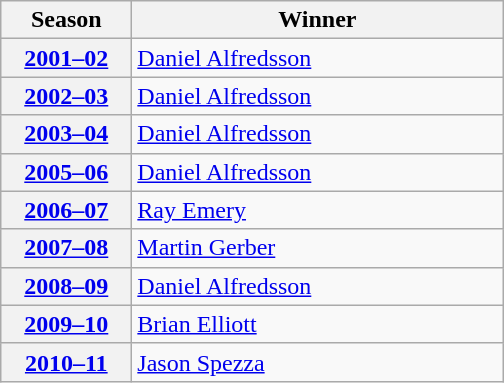<table class="wikitable">
<tr>
<th scope="col" style="width:5em">Season</th>
<th scope="col" style="width:15em">Winner</th>
</tr>
<tr>
<th scope="row"><a href='#'>2001–02</a></th>
<td><a href='#'>Daniel Alfredsson</a></td>
</tr>
<tr>
<th scope="row"><a href='#'>2002–03</a></th>
<td><a href='#'>Daniel Alfredsson</a></td>
</tr>
<tr>
<th scope="row"><a href='#'>2003–04</a></th>
<td><a href='#'>Daniel Alfredsson</a></td>
</tr>
<tr>
<th scope="row"><a href='#'>2005–06</a></th>
<td><a href='#'>Daniel Alfredsson</a></td>
</tr>
<tr>
<th scope="row"><a href='#'>2006–07</a></th>
<td><a href='#'>Ray Emery</a></td>
</tr>
<tr>
<th scope="row"><a href='#'>2007–08</a></th>
<td><a href='#'>Martin Gerber</a></td>
</tr>
<tr>
<th scope="row"><a href='#'>2008–09</a></th>
<td><a href='#'>Daniel Alfredsson</a></td>
</tr>
<tr>
<th scope="row"><a href='#'>2009–10</a></th>
<td><a href='#'>Brian Elliott</a></td>
</tr>
<tr>
<th scope="row"><a href='#'>2010–11</a></th>
<td><a href='#'>Jason Spezza</a></td>
</tr>
</table>
